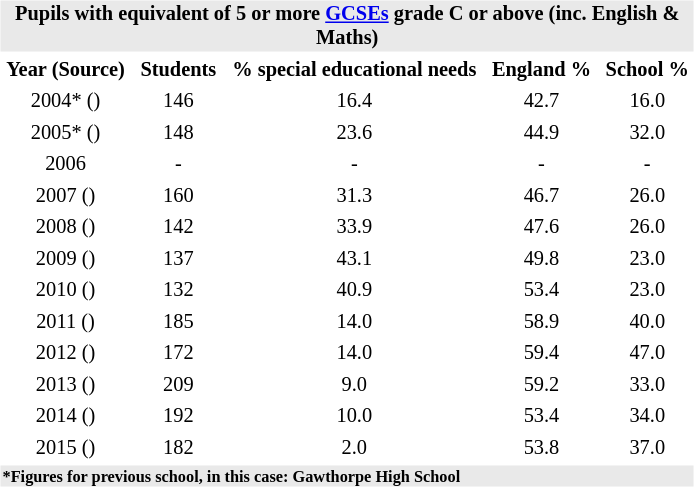<table id="toc" style="float: right; margin-left: 2em; width: 37%; font-size: 85%; text-align: center" cellspacing="3">
<tr>
<th colspan="5" style="background-color:#E9E9E9"><strong>Pupils with equivalent of 5 or more <a href='#'>GCSEs</a> grade C or above (inc. English & Maths)</strong></th>
</tr>
<tr>
<th>Year (Source)</th>
<th>Students</th>
<th>% special educational needs</th>
<th>England %</th>
<th>School %</th>
</tr>
<tr>
<td>2004* ()</td>
<td>146</td>
<td>16.4</td>
<td>42.7</td>
<td>16.0</td>
</tr>
<tr>
<td>2005* ()</td>
<td>148</td>
<td>23.6</td>
<td>44.9</td>
<td>32.0</td>
</tr>
<tr>
<td>2006</td>
<td>-</td>
<td>-</td>
<td>-</td>
<td>-</td>
</tr>
<tr>
<td>2007 ()</td>
<td>160</td>
<td>31.3</td>
<td>46.7</td>
<td>26.0</td>
</tr>
<tr>
<td>2008 ()</td>
<td>142</td>
<td>33.9</td>
<td>47.6</td>
<td>26.0</td>
</tr>
<tr>
<td>2009 ()</td>
<td>137</td>
<td>43.1</td>
<td>49.8</td>
<td>23.0</td>
</tr>
<tr>
<td>2010 ()</td>
<td>132</td>
<td>40.9</td>
<td>53.4</td>
<td>23.0</td>
</tr>
<tr>
<td>2011 ()</td>
<td>185</td>
<td>14.0</td>
<td>58.9</td>
<td>40.0</td>
</tr>
<tr>
<td>2012 ()</td>
<td>172</td>
<td>14.0</td>
<td>59.4</td>
<td>47.0</td>
</tr>
<tr>
<td>2013 ()</td>
<td>209</td>
<td>9.0</td>
<td>59.2</td>
<td>33.0</td>
</tr>
<tr>
<td>2014 ()</td>
<td>192</td>
<td>10.0</td>
<td>53.4</td>
<td>34.0</td>
</tr>
<tr>
<td>2015 ()</td>
<td>182</td>
<td>2.0</td>
<td>53.8</td>
<td>37.0</td>
</tr>
<tr>
<th colspan="5" style="background-color:#E9E9E9; text-align: left; font-size: 80%">*Figures for previous school, in this case: Gawthorpe High School</th>
</tr>
</table>
